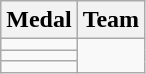<table class="wikitable">
<tr>
<th>Medal</th>
<th>Team</th>
</tr>
<tr>
<td></td>
</tr>
<tr>
<td></td>
</tr>
<tr>
<td></td>
</tr>
</table>
